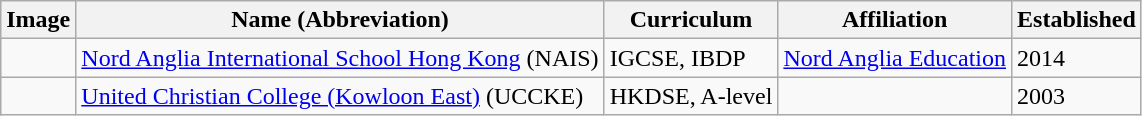<table class="wikitable sortable">
<tr>
<th>Image</th>
<th>Name (Abbreviation)</th>
<th>Curriculum</th>
<th>Affiliation</th>
<th>Established</th>
</tr>
<tr>
<td></td>
<td><a href='#'>Nord Anglia International School Hong Kong</a> (NAIS)</td>
<td>IGCSE, IBDP</td>
<td><a href='#'>Nord Anglia Education</a></td>
<td>2014</td>
</tr>
<tr>
<td></td>
<td><a href='#'>United Christian College (Kowloon East)</a> (UCCKE)</td>
<td>HKDSE, A-level</td>
<td></td>
<td>2003</td>
</tr>
</table>
